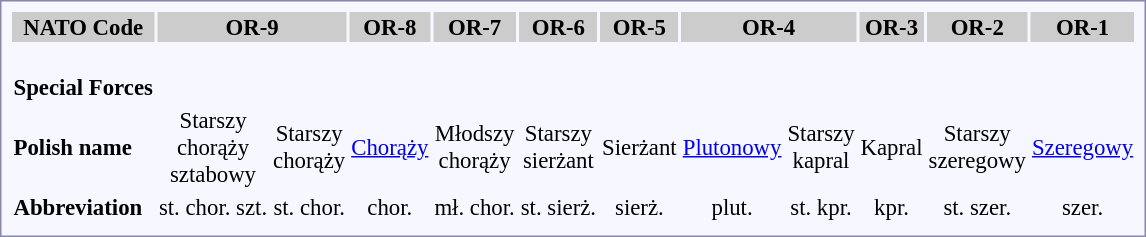<table style="border:1px solid #8888aa; background:#f7f8ff; padding:5px; font-size:95%; margin:0 12px 12px 0;" style="margin:auto; width:100%;">
<tr style="background:#ccc;">
<th><strong>NATO Code</strong></th>
<th colspan=2>OR-9</th>
<th>OR-8</th>
<th>OR-7</th>
<th>OR-6</th>
<th>OR-5</th>
<th colspan=2>OR-4</th>
<th>OR-3</th>
<th>OR-2</th>
<th>OR-1</th>
</tr>
<tr>
<td style="text-align:center;"><strong><br>Special Forces</strong></td>
<td style="text-align:center;"></td>
<td style="text-align:center;"></td>
<td style="text-align:center;"></td>
<td style="text-align:center;"></td>
<td style="text-align:center;"></td>
<td style="text-align:center;"></td>
<td style="text-align:center;"></td>
<td style="text-align:center;"></td>
<td style="text-align:center;"></td>
<td style="text-align:center;"></td>
<td style="text-align:center;"></td>
</tr>
<tr>
<td><strong>Polish name</strong></td>
<td style="text-align:center;">Starszy<br>chorąży<br>sztabowy</td>
<td style="text-align:center;">Starszy<br>chorąży</td>
<td style="text-align:center;"><a href='#'>Chorąży</a></td>
<td style="text-align:center;">Młodszy<br>chorąży</td>
<td style="text-align:center;">Starszy<br> sierżant</td>
<td style="text-align:center;">Sierżant</td>
<td style="text-align:center;"><a href='#'>Plutonowy</a></td>
<td style="text-align:center;">Starszy<br> kapral</td>
<td style="text-align:center;">Kapral</td>
<td style="text-align:center;">Starszy<br> szeregowy</td>
<td style="text-align:center;"><a href='#'>Szeregowy</a></td>
</tr>
<tr>
<td><strong>Abbreviation</strong></td>
<td style="text-align:center;">st. chor. szt.</td>
<td style="text-align:center;">st. chor.</td>
<td style="text-align:center;">chor.</td>
<td style="text-align:center;">mł. chor.</td>
<td style="text-align:center;">st. sierż.</td>
<td style="text-align:center;">sierż.</td>
<td style="text-align:center;">plut.</td>
<td style="text-align:center;">st. kpr.</td>
<td style="text-align:center;">kpr.</td>
<td style="text-align:center;">st. szer.</td>
<td style="text-align:center;">szer.</td>
</tr>
<tr>
</tr>
</table>
